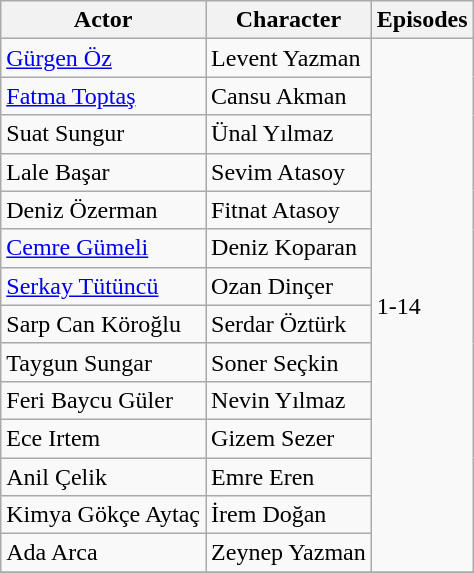<table class="wikitable">
<tr>
<th>Actor</th>
<th>Character</th>
<th>Episodes</th>
</tr>
<tr>
<td><a href='#'>Gürgen Öz</a></td>
<td>Levent Yazman</td>
<td rowspan="14">1-14</td>
</tr>
<tr>
<td><a href='#'>Fatma Toptaş</a></td>
<td>Cansu Akman</td>
</tr>
<tr>
<td>Suat Sungur</td>
<td>Ünal Yılmaz</td>
</tr>
<tr>
<td>Lale Başar</td>
<td>Sevim Atasoy</td>
</tr>
<tr>
<td>Deniz Özerman</td>
<td>Fitnat Atasoy</td>
</tr>
<tr>
<td><a href='#'>Cemre Gümeli</a></td>
<td>Deniz Koparan</td>
</tr>
<tr>
<td><a href='#'>Serkay Tütüncü</a></td>
<td>Ozan Dinçer</td>
</tr>
<tr>
<td>Sarp Can Köroğlu</td>
<td>Serdar Öztürk</td>
</tr>
<tr>
<td>Taygun Sungar</td>
<td>Soner Seçkin</td>
</tr>
<tr>
<td>Feri Baycu Güler</td>
<td>Nevin Yılmaz</td>
</tr>
<tr>
<td>Ece Irtem</td>
<td>Gizem Sezer</td>
</tr>
<tr>
<td>Anil Çelik</td>
<td>Emre Eren</td>
</tr>
<tr>
<td>Kimya Gökçe Aytaç</td>
<td>İrem Doğan</td>
</tr>
<tr>
<td>Ada Arca</td>
<td>Zeynep Yazman</td>
</tr>
<tr>
</tr>
</table>
